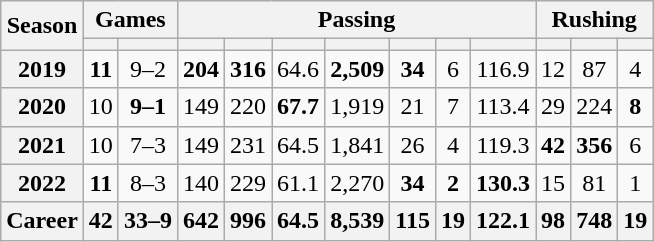<table class=wikitable style="text-align:center;">
<tr>
<th rowspan="2">Season</th>
<th colspan="2">Games</th>
<th colspan="7">Passing</th>
<th colspan="3">Rushing</th>
</tr>
<tr>
<th></th>
<th></th>
<th></th>
<th></th>
<th></th>
<th></th>
<th></th>
<th></th>
<th></th>
<th></th>
<th></th>
<th></th>
</tr>
<tr>
<th>2019</th>
<td><strong>11</strong></td>
<td>9–2</td>
<td><strong>204</strong></td>
<td><strong>316</strong></td>
<td>64.6</td>
<td><strong>2,509</strong></td>
<td><strong>34</strong></td>
<td>6</td>
<td>116.9</td>
<td>12</td>
<td>87</td>
<td>4</td>
</tr>
<tr>
<th>2020</th>
<td>10</td>
<td><strong>9–1</strong></td>
<td>149</td>
<td>220</td>
<td><strong>67.7</strong></td>
<td>1,919</td>
<td>21</td>
<td>7</td>
<td>113.4</td>
<td>29</td>
<td>224</td>
<td><strong>8</strong></td>
</tr>
<tr>
<th>2021</th>
<td>10</td>
<td>7–3</td>
<td>149</td>
<td>231</td>
<td>64.5</td>
<td>1,841</td>
<td>26</td>
<td>4</td>
<td>119.3</td>
<td><strong>42</strong></td>
<td><strong>356</strong></td>
<td>6</td>
</tr>
<tr>
<th>2022</th>
<td><strong>11</strong></td>
<td>8–3</td>
<td>140</td>
<td>229</td>
<td>61.1</td>
<td>2,270</td>
<td><strong>34</strong></td>
<td><strong>2</strong></td>
<td><strong>130.3</strong></td>
<td>15</td>
<td>81</td>
<td>1</td>
</tr>
<tr>
<th>Career</th>
<th>42</th>
<th>33–9</th>
<th>642</th>
<th>996</th>
<th>64.5</th>
<th>8,539</th>
<th>115</th>
<th>19</th>
<th>122.1</th>
<th>98</th>
<th>748</th>
<th>19</th>
</tr>
</table>
